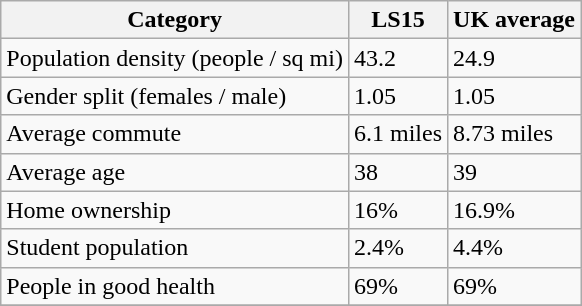<table class="wikitable">
<tr>
<th>Category</th>
<th>LS15</th>
<th>UK average</th>
</tr>
<tr>
<td>Population density (people / sq mi)</td>
<td>43.2</td>
<td>24.9</td>
</tr>
<tr>
<td>Gender split (females / male)</td>
<td>1.05</td>
<td>1.05</td>
</tr>
<tr>
<td>Average commute</td>
<td>6.1 miles</td>
<td>8.73 miles</td>
</tr>
<tr>
<td>Average age</td>
<td>38</td>
<td>39</td>
</tr>
<tr>
<td>Home ownership</td>
<td>16%</td>
<td>16.9%</td>
</tr>
<tr>
<td>Student population</td>
<td>2.4%</td>
<td>4.4%</td>
</tr>
<tr>
<td>People in good health</td>
<td>69%</td>
<td>69%</td>
</tr>
<tr>
</tr>
</table>
